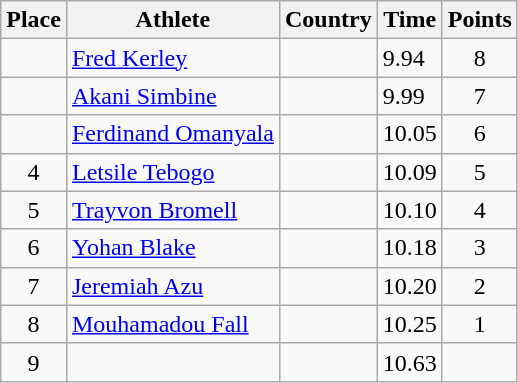<table class="wikitable">
<tr>
<th>Place</th>
<th>Athlete</th>
<th>Country</th>
<th>Time</th>
<th>Points</th>
</tr>
<tr>
<td align=center></td>
<td><a href='#'>Fred Kerley</a></td>
<td></td>
<td>9.94</td>
<td align=center>8</td>
</tr>
<tr>
<td align=center></td>
<td><a href='#'>Akani Simbine</a></td>
<td></td>
<td>9.99</td>
<td align=center>7</td>
</tr>
<tr>
<td align=center></td>
<td><a href='#'>Ferdinand Omanyala</a></td>
<td></td>
<td>10.05</td>
<td align=center>6</td>
</tr>
<tr>
<td align=center>4</td>
<td><a href='#'>Letsile Tebogo</a></td>
<td></td>
<td>10.09</td>
<td align=center>5</td>
</tr>
<tr>
<td align=center>5</td>
<td><a href='#'>Trayvon Bromell</a></td>
<td></td>
<td>10.10</td>
<td align=center>4</td>
</tr>
<tr>
<td align=center>6</td>
<td><a href='#'>Yohan Blake</a></td>
<td></td>
<td>10.18</td>
<td align=center>3</td>
</tr>
<tr>
<td align=center>7</td>
<td><a href='#'>Jeremiah Azu</a></td>
<td></td>
<td>10.20</td>
<td align=center>2</td>
</tr>
<tr>
<td align=center>8</td>
<td><a href='#'>Mouhamadou Fall</a></td>
<td></td>
<td>10.25</td>
<td align=center>1</td>
</tr>
<tr>
<td align=center>9</td>
<td></td>
<td></td>
<td>10.63</td>
<td align=center></td>
</tr>
</table>
